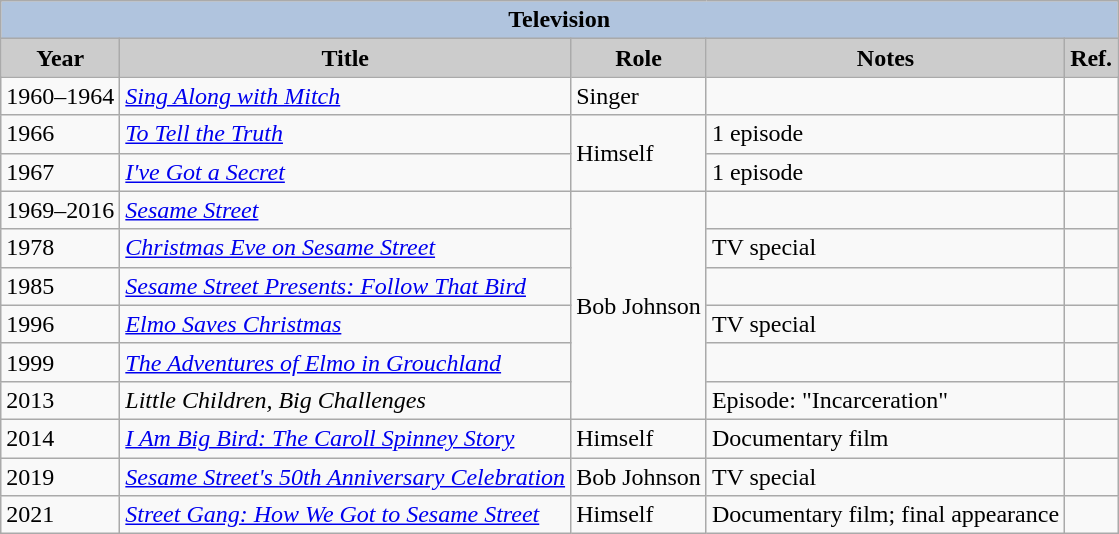<table class="wikitable">
<tr style="text-align:center;">
<th colspan=5 style="background:#B0C4DE;">Television</th>
</tr>
<tr style="text-align:center;">
<th style="background:#ccc;">Year</th>
<th style="background:#ccc;">Title</th>
<th style="background:#ccc;">Role</th>
<th style="background:#ccc;">Notes</th>
<th style="background:#ccc;">Ref.</th>
</tr>
<tr>
<td>1960–1964</td>
<td><em><a href='#'>Sing Along with Mitch</a></em></td>
<td>Singer</td>
<td></td>
<td></td>
</tr>
<tr>
<td>1966</td>
<td><em><a href='#'>To Tell the Truth</a></em></td>
<td rowspan="2">Himself</td>
<td>1 episode</td>
<td></td>
</tr>
<tr>
<td>1967</td>
<td><em><a href='#'>I've Got a Secret</a></em></td>
<td>1 episode</td>
<td></td>
</tr>
<tr>
<td>1969–2016</td>
<td><em><a href='#'>Sesame Street</a></em></td>
<td rowspan="6">Bob Johnson</td>
<td></td>
<td></td>
</tr>
<tr>
<td>1978</td>
<td><em><a href='#'>Christmas Eve on Sesame Street</a></em></td>
<td>TV special</td>
<td></td>
</tr>
<tr>
<td>1985</td>
<td><em><a href='#'>Sesame Street Presents: Follow That Bird</a></em></td>
<td></td>
<td></td>
</tr>
<tr>
<td>1996</td>
<td><em><a href='#'>Elmo Saves Christmas</a></em></td>
<td>TV special</td>
<td></td>
</tr>
<tr>
<td>1999</td>
<td><em><a href='#'>The Adventures of Elmo in Grouchland</a></em></td>
<td></td>
<td></td>
</tr>
<tr>
<td>2013</td>
<td><em>Little Children, Big Challenges</em></td>
<td>Episode: "Incarceration"</td>
<td></td>
</tr>
<tr>
<td>2014</td>
<td><em><a href='#'>I Am Big Bird: The Caroll Spinney Story</a></em></td>
<td>Himself</td>
<td>Documentary film</td>
<td></td>
</tr>
<tr>
<td>2019</td>
<td><em><a href='#'>Sesame Street's 50th Anniversary Celebration</a></em></td>
<td>Bob Johnson</td>
<td>TV special</td>
<td></td>
</tr>
<tr>
<td>2021</td>
<td><em><a href='#'>Street Gang: How We Got to Sesame Street</a></em></td>
<td>Himself</td>
<td>Documentary film; final appearance</td>
<td></td>
</tr>
</table>
